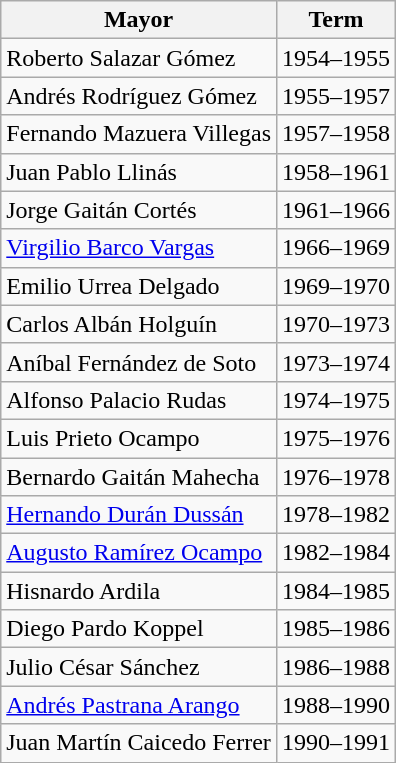<table class="wikitable">
<tr>
<th>Mayor</th>
<th>Term</th>
</tr>
<tr>
<td>Roberto Salazar Gómez</td>
<td>1954–1955</td>
</tr>
<tr>
<td>Andrés Rodríguez Gómez</td>
<td>1955–1957</td>
</tr>
<tr>
<td>Fernando Mazuera Villegas</td>
<td>1957–1958</td>
</tr>
<tr>
<td>Juan Pablo Llinás</td>
<td>1958–1961</td>
</tr>
<tr>
<td>Jorge Gaitán Cortés</td>
<td>1961–1966</td>
</tr>
<tr>
<td><a href='#'>Virgilio Barco Vargas</a></td>
<td>1966–1969</td>
</tr>
<tr>
<td>Emilio Urrea Delgado</td>
<td>1969–1970</td>
</tr>
<tr>
<td>Carlos Albán Holguín</td>
<td>1970–1973</td>
</tr>
<tr>
<td>Aníbal Fernández de Soto</td>
<td>1973–1974</td>
</tr>
<tr>
<td>Alfonso Palacio Rudas</td>
<td>1974–1975</td>
</tr>
<tr>
<td>Luis Prieto Ocampo</td>
<td>1975–1976</td>
</tr>
<tr>
<td>Bernardo Gaitán Mahecha</td>
<td>1976–1978</td>
</tr>
<tr>
<td><a href='#'>Hernando Durán Dussán</a></td>
<td>1978–1982</td>
</tr>
<tr>
<td><a href='#'>Augusto Ramírez Ocampo</a></td>
<td>1982–1984</td>
</tr>
<tr>
<td>Hisnardo Ardila</td>
<td>1984–1985</td>
</tr>
<tr>
<td>Diego Pardo Koppel</td>
<td>1985–1986</td>
</tr>
<tr>
<td>Julio César Sánchez</td>
<td>1986–1988</td>
</tr>
<tr>
<td><a href='#'>Andrés Pastrana Arango</a></td>
<td>1988–1990</td>
</tr>
<tr>
<td>Juan Martín Caicedo Ferrer</td>
<td>1990–1991</td>
</tr>
</table>
